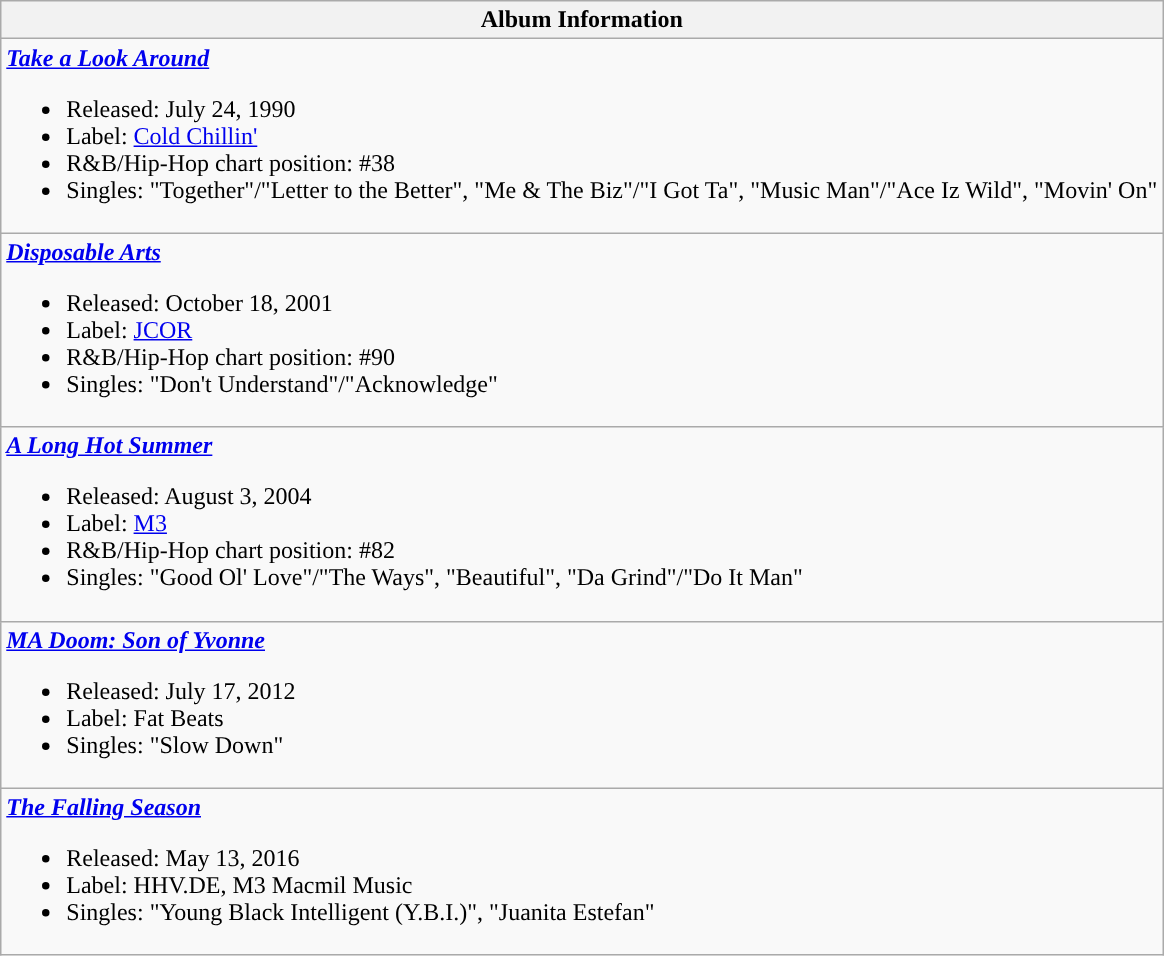<table class="wikitable">
<tr>
<th align="left">Album Information</th>
</tr>
<tr>
<td align="left"><strong><em><a href='#'>Take a Look Around</a></em></strong><br><ul><li>Released: July 24, 1990</li><li>Label: <a href='#'>Cold Chillin'</a></li><li>R&B/Hip-Hop chart position: #38</li><li>Singles: "Together"/"Letter to the Better", "Me & The Biz"/"I Got Ta", "Music Man"/"Ace Iz Wild", "Movin' On"</li></ul></td>
</tr>
<tr>
<td align="left"><strong><em><a href='#'>Disposable Arts</a></em></strong><br><ul><li>Released: October 18, 2001</li><li>Label: <a href='#'>JCOR</a></li><li>R&B/Hip-Hop chart position: #90</li><li>Singles: "Don't Understand"/"Acknowledge"</li></ul></td>
</tr>
<tr>
<td align="left"><strong><em><a href='#'>A Long Hot Summer</a></em></strong><br><ul><li>Released: August 3, 2004</li><li>Label: <a href='#'>M3</a></li><li>R&B/Hip-Hop chart position: #82</li><li>Singles: "Good Ol' Love"/"The Ways", "Beautiful", "Da Grind"/"Do It Man"</li></ul></td>
</tr>
<tr>
<td align="left"><strong><em><a href='#'>MA Doom: Son of Yvonne</a></em></strong><br><ul><li>Released: July 17, 2012</li><li>Label: Fat Beats</li><li>Singles: "Slow Down"</li></ul></td>
</tr>
<tr>
<td align="left"><strong><em><a href='#'>The Falling Season</a></em></strong><br><ul><li>Released: May 13, 2016</li><li>Label: HHV.DE, M3 Macmil Music</li><li>Singles: "Young Black Intelligent (Y.B.I.)", "Juanita Estefan"</li></ul></td>
</tr>
</table>
